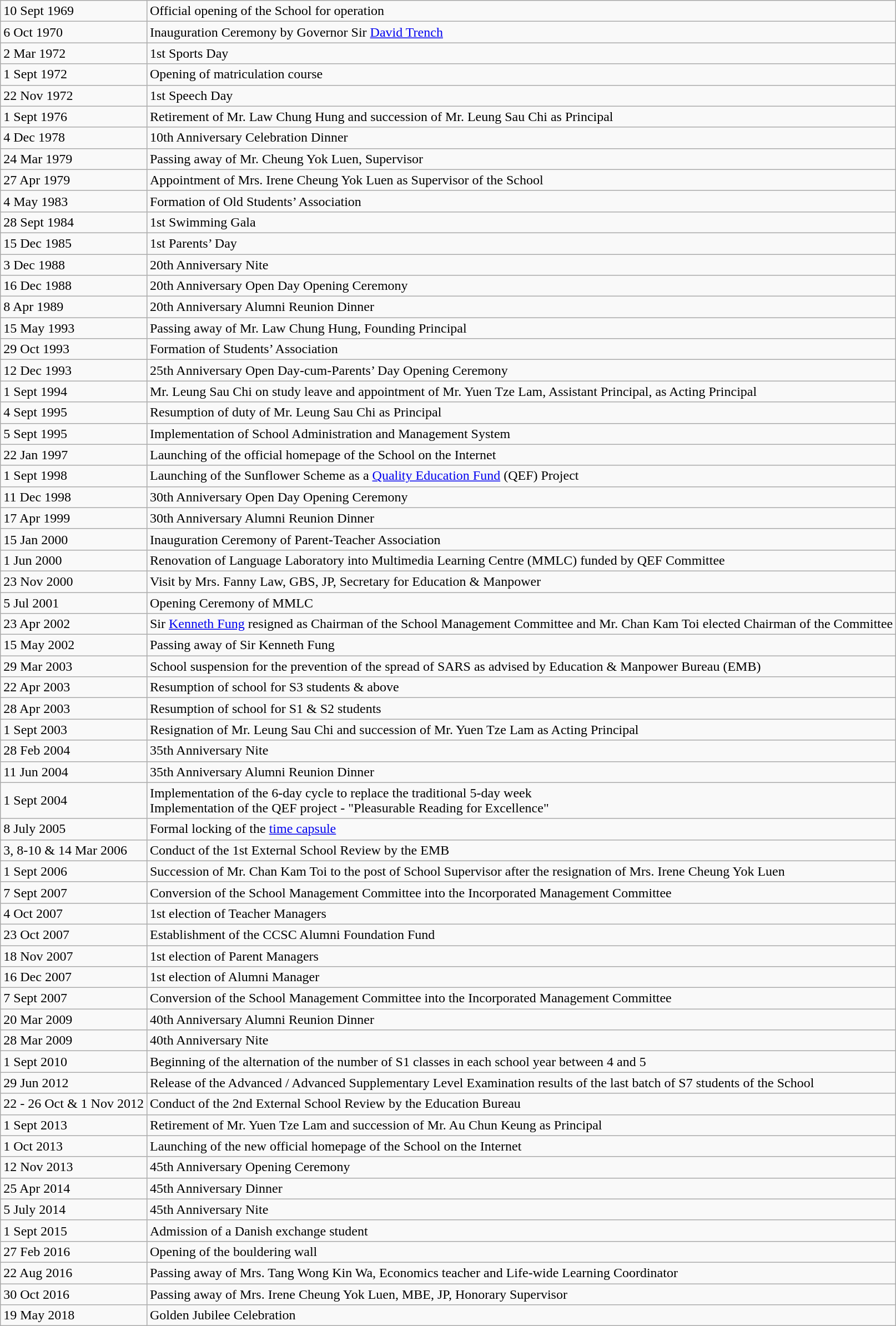<table class="wikitable">
<tr>
<td>10 Sept 1969</td>
<td>Official opening of the School for operation</td>
</tr>
<tr>
<td>6 Oct 1970</td>
<td>Inauguration Ceremony by Governor Sir <a href='#'>David Trench</a></td>
</tr>
<tr>
<td>2 Mar 1972</td>
<td>1st Sports Day</td>
</tr>
<tr>
<td>1 Sept 1972</td>
<td>Opening of matriculation course</td>
</tr>
<tr>
<td>22 Nov 1972</td>
<td>1st Speech Day</td>
</tr>
<tr>
<td>1 Sept 1976</td>
<td>Retirement of Mr. Law Chung Hung and succession of Mr. Leung Sau Chi as Principal</td>
</tr>
<tr>
<td>4 Dec 1978</td>
<td>10th Anniversary Celebration Dinner</td>
</tr>
<tr>
<td>24 Mar 1979</td>
<td>Passing away of Mr. Cheung Yok Luen, Supervisor</td>
</tr>
<tr>
<td>27 Apr 1979</td>
<td>Appointment of Mrs. Irene Cheung Yok Luen as Supervisor of the School</td>
</tr>
<tr>
<td>4 May 1983</td>
<td>Formation of Old Students’ Association</td>
</tr>
<tr>
<td>28 Sept 1984</td>
<td>1st Swimming Gala</td>
</tr>
<tr>
<td>15 Dec 1985</td>
<td>1st Parents’ Day</td>
</tr>
<tr>
<td>3 Dec 1988</td>
<td>20th Anniversary Nite</td>
</tr>
<tr>
<td>16 Dec 1988</td>
<td>20th Anniversary Open Day Opening Ceremony</td>
</tr>
<tr>
<td>8 Apr 1989</td>
<td>20th Anniversary Alumni Reunion Dinner</td>
</tr>
<tr>
<td>15 May 1993</td>
<td>Passing away of Mr. Law Chung Hung, Founding Principal</td>
</tr>
<tr>
<td>29 Oct 1993</td>
<td>Formation of Students’ Association</td>
</tr>
<tr>
<td>12 Dec 1993</td>
<td>25th Anniversary Open Day-cum-Parents’ Day Opening Ceremony</td>
</tr>
<tr>
<td>1 Sept 1994</td>
<td>Mr. Leung Sau Chi on study leave and appointment of Mr. Yuen Tze Lam, Assistant Principal, as Acting Principal</td>
</tr>
<tr>
<td>4 Sept 1995</td>
<td>Resumption of duty of Mr. Leung Sau Chi as Principal</td>
</tr>
<tr>
<td>5 Sept 1995</td>
<td>Implementation of School Administration and Management System</td>
</tr>
<tr>
<td>22 Jan 1997</td>
<td>Launching of the official homepage of the School on the Internet</td>
</tr>
<tr>
<td>1 Sept 1998</td>
<td>Launching of the Sunflower Scheme as a <a href='#'>Quality Education Fund</a> (QEF) Project</td>
</tr>
<tr>
<td>11 Dec 1998</td>
<td>30th Anniversary Open Day Opening Ceremony</td>
</tr>
<tr>
<td>17 Apr 1999</td>
<td>30th Anniversary Alumni Reunion Dinner</td>
</tr>
<tr>
<td>15 Jan 2000</td>
<td>Inauguration Ceremony of Parent-Teacher Association</td>
</tr>
<tr>
<td>1 Jun 2000</td>
<td>Renovation of Language Laboratory into Multimedia Learning Centre (MMLC) funded by QEF Committee</td>
</tr>
<tr>
<td>23 Nov 2000</td>
<td>Visit by Mrs. Fanny Law, GBS, JP, Secretary for Education & Manpower</td>
</tr>
<tr>
<td>5 Jul 2001</td>
<td>Opening Ceremony of MMLC</td>
</tr>
<tr>
<td>23 Apr 2002</td>
<td>Sir <a href='#'>Kenneth Fung</a> resigned as Chairman of the School Management Committee and Mr. Chan Kam Toi elected Chairman of the Committee</td>
</tr>
<tr>
<td>15 May 2002</td>
<td>Passing away of Sir Kenneth Fung</td>
</tr>
<tr>
<td>29 Mar 2003</td>
<td>School suspension for the prevention of the spread of SARS as advised by Education & Manpower Bureau (EMB)</td>
</tr>
<tr>
<td>22 Apr 2003</td>
<td>Resumption of school for S3 students & above</td>
</tr>
<tr>
<td>28 Apr 2003</td>
<td>Resumption of school for S1 & S2 students</td>
</tr>
<tr>
<td>1 Sept 2003</td>
<td>Resignation of Mr. Leung Sau Chi and succession of Mr. Yuen Tze Lam as Acting Principal</td>
</tr>
<tr>
<td>28 Feb 2004</td>
<td>35th Anniversary Nite</td>
</tr>
<tr>
<td>11 Jun 2004</td>
<td>35th Anniversary Alumni Reunion Dinner</td>
</tr>
<tr>
<td>1 Sept 2004</td>
<td>Implementation of the 6-day cycle to replace the traditional 5-day week<br>Implementation of the QEF project - "Pleasurable Reading for Excellence"</td>
</tr>
<tr>
<td>8 July 2005</td>
<td>Formal locking of the <a href='#'>time capsule</a></td>
</tr>
<tr>
<td>3, 8-10 & 14 Mar 2006</td>
<td>Conduct of the 1st External School Review by the EMB</td>
</tr>
<tr>
<td>1 Sept 2006</td>
<td>Succession of Mr. Chan Kam Toi to the post of School Supervisor after the resignation of Mrs. Irene Cheung Yok Luen</td>
</tr>
<tr>
<td>7 Sept 2007</td>
<td>Conversion of the School Management Committee into the Incorporated Management Committee</td>
</tr>
<tr>
<td>4 Oct 2007</td>
<td>1st election of Teacher Managers</td>
</tr>
<tr>
<td>23 Oct 2007</td>
<td>Establishment of the CCSC Alumni Foundation Fund</td>
</tr>
<tr>
<td>18 Nov 2007</td>
<td>1st election of Parent Managers</td>
</tr>
<tr>
<td>16 Dec 2007</td>
<td>1st election of Alumni Manager</td>
</tr>
<tr>
<td>7 Sept 2007</td>
<td>Conversion of the School Management Committee into the Incorporated Management Committee</td>
</tr>
<tr>
<td>20 Mar 2009</td>
<td>40th Anniversary Alumni Reunion Dinner</td>
</tr>
<tr>
<td>28 Mar 2009</td>
<td>40th Anniversary Nite</td>
</tr>
<tr>
<td>1 Sept 2010</td>
<td>Beginning of the alternation of the number of S1 classes in each school year between 4 and 5</td>
</tr>
<tr>
<td>29 Jun 2012</td>
<td>Release of the Advanced / Advanced Supplementary Level Examination results of the last batch of S7 students of the School</td>
</tr>
<tr>
<td>22 - 26 Oct & 1 Nov 2012</td>
<td>Conduct of the 2nd External School Review by the Education Bureau</td>
</tr>
<tr>
<td>1 Sept 2013</td>
<td>Retirement of Mr. Yuen Tze Lam and succession of Mr. Au Chun Keung as Principal</td>
</tr>
<tr>
<td>1 Oct 2013</td>
<td>Launching of the new official homepage of the School on the Internet</td>
</tr>
<tr>
<td>12 Nov 2013</td>
<td>45th Anniversary Opening Ceremony</td>
</tr>
<tr>
<td>25 Apr 2014</td>
<td>45th Anniversary Dinner</td>
</tr>
<tr>
<td>5 July 2014</td>
<td>45th Anniversary Nite</td>
</tr>
<tr>
<td>1 Sept 2015</td>
<td>Admission of a Danish exchange student</td>
</tr>
<tr>
<td>27 Feb 2016</td>
<td>Opening of the bouldering wall</td>
</tr>
<tr>
<td>22 Aug 2016</td>
<td>Passing away of Mrs. Tang Wong Kin Wa, Economics teacher and Life-wide Learning Coordinator</td>
</tr>
<tr>
<td>30 Oct 2016</td>
<td>Passing away of Mrs. Irene Cheung Yok Luen, MBE, JP, Honorary Supervisor</td>
</tr>
<tr>
<td>19 May 2018</td>
<td>Golden Jubilee Celebration</td>
</tr>
</table>
